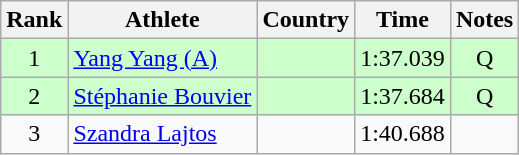<table class="wikitable sortable" style="text-align:center">
<tr>
<th>Rank</th>
<th>Athlete</th>
<th>Country</th>
<th>Time</th>
<th>Notes</th>
</tr>
<tr bgcolor=ccffcc>
<td>1</td>
<td align=left><a href='#'>Yang Yang (A)</a></td>
<td align=left></td>
<td>1:37.039</td>
<td>Q</td>
</tr>
<tr bgcolor=ccffcc>
<td>2</td>
<td align=left><a href='#'>Stéphanie Bouvier</a></td>
<td align=left></td>
<td>1:37.684</td>
<td>Q</td>
</tr>
<tr>
<td>3</td>
<td align=left><a href='#'>Szandra Lajtos</a></td>
<td align=left></td>
<td>1:40.688</td>
<td></td>
</tr>
</table>
